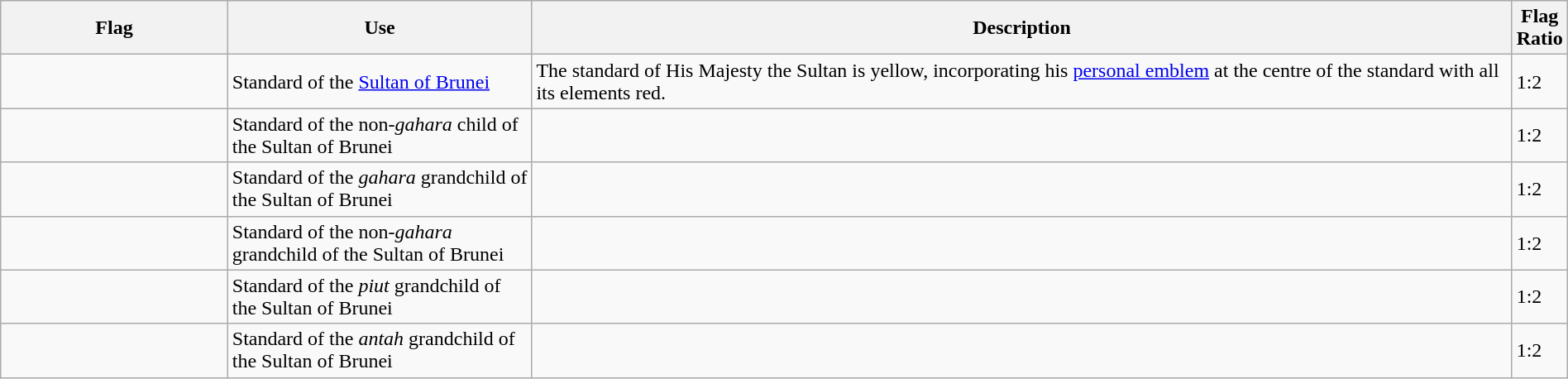<table class="wikitable" width="100%">
<tr>
<th width="15%">Flag</th>
<th width="20%">Use</th>
<th width="85%">Description</th>
<th width="15%">Flag Ratio</th>
</tr>
<tr>
<td align="center"></td>
<td>Standard of the <a href='#'>Sultan of Brunei</a></td>
<td>The standard of His Majesty the Sultan is yellow, incorporating his <a href='#'>personal emblem</a> at the centre of the standard with all its elements red.</td>
<td>1:2</td>
</tr>
<tr>
<td></td>
<td>Standard of the non-<em>gahara</em> child of the Sultan of Brunei</td>
<td></td>
<td>1:2</td>
</tr>
<tr>
<td></td>
<td>Standard of the <em>gahara</em> grandchild of the Sultan of Brunei</td>
<td></td>
<td>1:2</td>
</tr>
<tr>
<td></td>
<td>Standard of the non-<em>gahara</em> grandchild of the Sultan of Brunei</td>
<td></td>
<td>1:2</td>
</tr>
<tr>
<td></td>
<td>Standard of the <em>piut</em> grandchild of the Sultan of Brunei</td>
<td></td>
<td>1:2</td>
</tr>
<tr>
<td></td>
<td>Standard of the <em>antah</em> grandchild of the Sultan of Brunei</td>
<td></td>
<td>1:2</td>
</tr>
</table>
